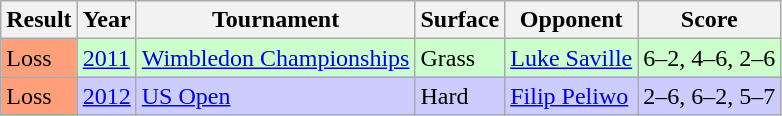<table class="sortable wikitable">
<tr>
<th>Result</th>
<th>Year</th>
<th>Tournament</th>
<th>Surface</th>
<th>Opponent</th>
<th class="unsortable">Score</th>
</tr>
<tr style="background:#cfc;">
<td style="background:#ffa07a;">Loss</td>
<td><a href='#'>2011</a></td>
<td><a href='#'>Wimbledon Championships</a></td>
<td>Grass</td>
<td> <a href='#'>Luke Saville</a></td>
<td>6–2, 4–6, 2–6</td>
</tr>
<tr style="background:#ccf;">
<td style="background:#ffa07a;">Loss</td>
<td><a href='#'>2012</a></td>
<td><a href='#'>US Open</a></td>
<td>Hard</td>
<td> <a href='#'>Filip Peliwo</a></td>
<td>2–6, 6–2, 5–7</td>
</tr>
</table>
